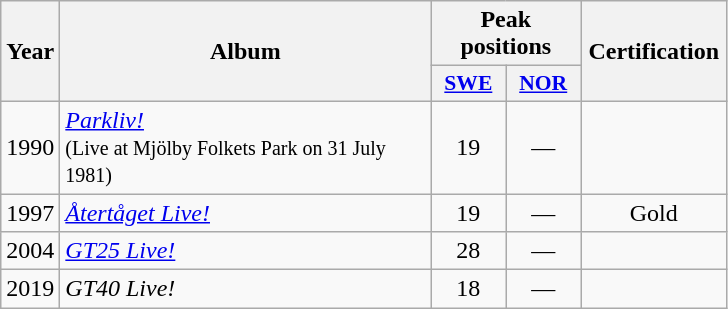<table class="wikitable">
<tr>
<th align="center" rowspan="2" width="10">Year</th>
<th align="center" rowspan="2" width="240">Album</th>
<th align="center" colspan="2" width="20">Peak positions</th>
<th align="center" rowspan="2" width="90">Certification</th>
</tr>
<tr>
<th scope="col" style="width:3em;font-size:90%;"><a href='#'>SWE</a><br></th>
<th scope="col" style="width:3em;font-size:90%;"><a href='#'>NOR</a><br></th>
</tr>
<tr>
<td style="text-align:center;">1990</td>
<td><em><a href='#'>Parkliv!</a></em><br><small>(Live at Mjölby Folkets Park on 31 July 1981)</small></td>
<td style="text-align:center;">19<br></td>
<td style="text-align:center;">—</td>
<td></td>
</tr>
<tr>
<td style="text-align:center;">1997</td>
<td><em><a href='#'>Återtåget Live!</a></em></td>
<td style="text-align:center;">19</td>
<td style="text-align:center;">—</td>
<td style="text-align:center;">Gold</td>
</tr>
<tr>
<td style="text-align:center;">2004</td>
<td><em><a href='#'>GT25 Live!</a></em></td>
<td style="text-align:center;">28</td>
<td style="text-align:center;">—</td>
<td></td>
</tr>
<tr>
<td style="text-align:center;">2019</td>
<td><em>GT40 Live!</em></td>
<td style="text-align:center;">18<br></td>
<td style="text-align:center;">—</td>
<td></td>
</tr>
</table>
